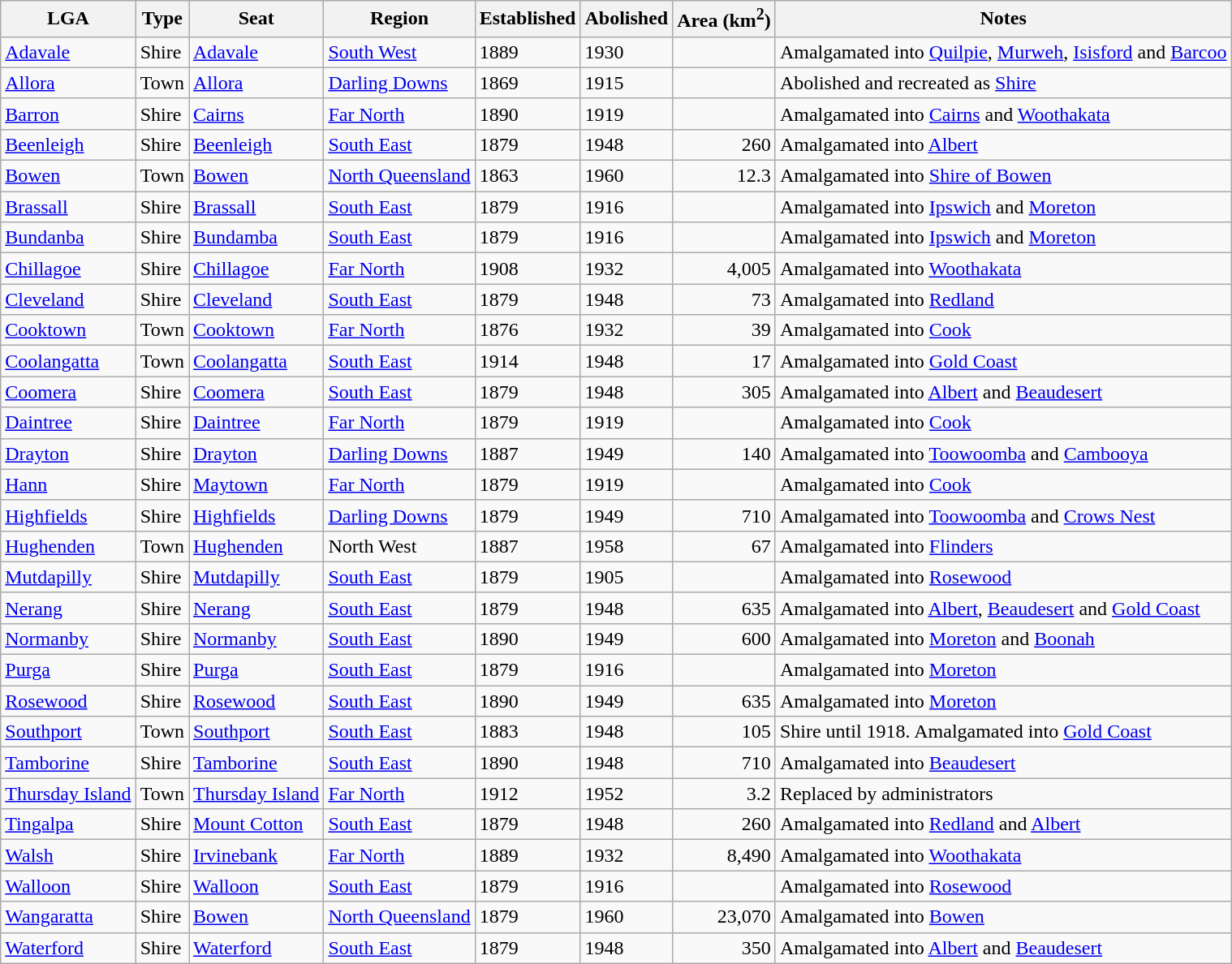<table class="wikitable sortable">
<tr>
<th>LGA</th>
<th>Type</th>
<th>Seat</th>
<th>Region</th>
<th>Established</th>
<th>Abolished</th>
<th>Area (km<sup>2</sup>)</th>
<th>Notes</th>
</tr>
<tr>
<td><a href='#'>Adavale</a></td>
<td>Shire</td>
<td><a href='#'>Adavale</a></td>
<td><a href='#'>South West</a></td>
<td>1889</td>
<td>1930</td>
<td></td>
<td>Amalgamated into <a href='#'>Quilpie</a>, <a href='#'>Murweh</a>, <a href='#'>Isisford</a> and <a href='#'>Barcoo</a></td>
</tr>
<tr>
<td><a href='#'>Allora</a></td>
<td>Town</td>
<td><a href='#'>Allora</a></td>
<td><a href='#'>Darling Downs</a></td>
<td>1869</td>
<td>1915</td>
<td></td>
<td>Abolished and recreated as <a href='#'>Shire</a></td>
</tr>
<tr>
<td><a href='#'>Barron</a></td>
<td>Shire</td>
<td><a href='#'>Cairns</a></td>
<td><a href='#'>Far North</a></td>
<td>1890</td>
<td>1919</td>
<td></td>
<td>Amalgamated into <a href='#'>Cairns</a> and <a href='#'>Woothakata</a></td>
</tr>
<tr>
<td><a href='#'>Beenleigh</a></td>
<td>Shire</td>
<td><a href='#'>Beenleigh</a></td>
<td><a href='#'>South East</a></td>
<td>1879</td>
<td>1948</td>
<td align=right>260</td>
<td>Amalgamated into <a href='#'>Albert</a></td>
</tr>
<tr>
<td><a href='#'>Bowen</a></td>
<td>Town</td>
<td><a href='#'>Bowen</a></td>
<td><a href='#'>North Queensland</a></td>
<td>1863</td>
<td>1960</td>
<td align=right>12.3</td>
<td>Amalgamated into <a href='#'>Shire of Bowen</a></td>
</tr>
<tr>
<td><a href='#'>Brassall</a></td>
<td>Shire</td>
<td><a href='#'>Brassall</a></td>
<td><a href='#'>South East</a></td>
<td>1879</td>
<td>1916</td>
<td></td>
<td>Amalgamated into <a href='#'>Ipswich</a> and <a href='#'>Moreton</a></td>
</tr>
<tr>
<td><a href='#'>Bundanba</a></td>
<td>Shire</td>
<td><a href='#'>Bundamba</a></td>
<td><a href='#'>South East</a></td>
<td>1879</td>
<td>1916</td>
<td></td>
<td>Amalgamated into <a href='#'>Ipswich</a> and <a href='#'>Moreton</a></td>
</tr>
<tr>
<td><a href='#'>Chillagoe</a></td>
<td>Shire</td>
<td><a href='#'>Chillagoe</a></td>
<td><a href='#'>Far North</a></td>
<td>1908</td>
<td>1932</td>
<td align=right>4,005</td>
<td>Amalgamated into <a href='#'>Woothakata</a></td>
</tr>
<tr>
<td><a href='#'>Cleveland</a></td>
<td>Shire</td>
<td><a href='#'>Cleveland</a></td>
<td><a href='#'>South East</a></td>
<td>1879</td>
<td>1948</td>
<td align=right>73</td>
<td>Amalgamated into <a href='#'>Redland</a></td>
</tr>
<tr>
<td><a href='#'>Cooktown</a></td>
<td>Town</td>
<td><a href='#'>Cooktown</a></td>
<td><a href='#'>Far North</a></td>
<td>1876</td>
<td>1932</td>
<td align=right>39</td>
<td>Amalgamated into <a href='#'>Cook</a></td>
</tr>
<tr>
<td><a href='#'>Coolangatta</a></td>
<td>Town</td>
<td><a href='#'>Coolangatta</a></td>
<td><a href='#'>South East</a></td>
<td>1914</td>
<td>1948</td>
<td align=right>17</td>
<td>Amalgamated into <a href='#'>Gold Coast</a></td>
</tr>
<tr>
<td><a href='#'>Coomera</a></td>
<td>Shire</td>
<td><a href='#'>Coomera</a></td>
<td><a href='#'>South East</a></td>
<td>1879</td>
<td>1948</td>
<td align=right>305</td>
<td>Amalgamated into <a href='#'>Albert</a> and <a href='#'>Beaudesert</a></td>
</tr>
<tr>
<td><a href='#'>Daintree</a></td>
<td>Shire</td>
<td><a href='#'>Daintree</a></td>
<td><a href='#'>Far North</a></td>
<td>1879</td>
<td>1919</td>
<td></td>
<td>Amalgamated into <a href='#'>Cook</a></td>
</tr>
<tr>
<td><a href='#'>Drayton</a></td>
<td>Shire</td>
<td><a href='#'>Drayton</a></td>
<td><a href='#'>Darling Downs</a></td>
<td>1887</td>
<td>1949</td>
<td align=right>140</td>
<td>Amalgamated into <a href='#'>Toowoomba</a> and <a href='#'>Cambooya</a></td>
</tr>
<tr>
<td><a href='#'>Hann</a></td>
<td>Shire</td>
<td><a href='#'>Maytown</a></td>
<td><a href='#'>Far North</a></td>
<td>1879</td>
<td>1919</td>
<td></td>
<td>Amalgamated into <a href='#'>Cook</a></td>
</tr>
<tr>
<td><a href='#'>Highfields</a></td>
<td>Shire</td>
<td><a href='#'>Highfields</a></td>
<td><a href='#'>Darling Downs</a></td>
<td>1879</td>
<td>1949</td>
<td align=right>710</td>
<td>Amalgamated into <a href='#'>Toowoomba</a> and <a href='#'>Crows Nest</a></td>
</tr>
<tr>
<td><a href='#'>Hughenden</a></td>
<td>Town</td>
<td><a href='#'>Hughenden</a></td>
<td>North West</td>
<td>1887</td>
<td>1958</td>
<td align=right>67</td>
<td>Amalgamated into <a href='#'>Flinders</a></td>
</tr>
<tr>
<td><a href='#'>Mutdapilly</a></td>
<td>Shire</td>
<td><a href='#'>Mutdapilly</a></td>
<td><a href='#'>South East</a></td>
<td>1879</td>
<td>1905</td>
<td></td>
<td>Amalgamated into <a href='#'>Rosewood</a></td>
</tr>
<tr>
<td><a href='#'>Nerang</a></td>
<td>Shire</td>
<td><a href='#'>Nerang</a></td>
<td><a href='#'>South East</a></td>
<td>1879</td>
<td>1948</td>
<td align=right>635</td>
<td>Amalgamated into <a href='#'>Albert</a>, <a href='#'>Beaudesert</a> and <a href='#'>Gold Coast</a></td>
</tr>
<tr>
<td><a href='#'>Normanby</a></td>
<td>Shire</td>
<td><a href='#'>Normanby</a></td>
<td><a href='#'>South East</a></td>
<td>1890</td>
<td>1949</td>
<td align=right>600</td>
<td>Amalgamated into <a href='#'>Moreton</a> and <a href='#'>Boonah</a></td>
</tr>
<tr>
<td><a href='#'>Purga</a></td>
<td>Shire</td>
<td><a href='#'>Purga</a></td>
<td><a href='#'>South East</a></td>
<td>1879</td>
<td>1916</td>
<td></td>
<td>Amalgamated into <a href='#'>Moreton</a></td>
</tr>
<tr>
<td><a href='#'>Rosewood</a></td>
<td>Shire</td>
<td><a href='#'>Rosewood</a></td>
<td><a href='#'>South East</a></td>
<td>1890</td>
<td>1949</td>
<td align=right>635</td>
<td>Amalgamated into <a href='#'>Moreton</a></td>
</tr>
<tr>
<td><a href='#'>Southport</a></td>
<td>Town</td>
<td><a href='#'>Southport</a></td>
<td><a href='#'>South East</a></td>
<td>1883</td>
<td>1948</td>
<td align=right>105</td>
<td>Shire until 1918. Amalgamated into <a href='#'>Gold Coast</a></td>
</tr>
<tr>
<td><a href='#'>Tamborine</a></td>
<td>Shire</td>
<td><a href='#'>Tamborine</a></td>
<td><a href='#'>South East</a></td>
<td>1890</td>
<td>1948</td>
<td align=right>710</td>
<td>Amalgamated into <a href='#'>Beaudesert</a></td>
</tr>
<tr>
<td><a href='#'>Thursday Island</a></td>
<td>Town</td>
<td><a href='#'>Thursday Island</a></td>
<td><a href='#'>Far North</a></td>
<td>1912</td>
<td>1952</td>
<td align=right>3.2</td>
<td>Replaced by administrators</td>
</tr>
<tr>
<td><a href='#'>Tingalpa</a></td>
<td>Shire</td>
<td><a href='#'>Mount Cotton</a></td>
<td><a href='#'>South East</a></td>
<td>1879</td>
<td>1948</td>
<td align=right>260</td>
<td>Amalgamated into <a href='#'>Redland</a> and <a href='#'>Albert</a></td>
</tr>
<tr>
<td><a href='#'>Walsh</a></td>
<td>Shire</td>
<td><a href='#'>Irvinebank</a></td>
<td><a href='#'>Far North</a></td>
<td>1889</td>
<td>1932</td>
<td align=right>8,490</td>
<td>Amalgamated into <a href='#'>Woothakata</a></td>
</tr>
<tr>
<td><a href='#'>Walloon</a></td>
<td>Shire</td>
<td><a href='#'>Walloon</a></td>
<td><a href='#'>South East</a></td>
<td>1879</td>
<td>1916</td>
<td></td>
<td>Amalgamated into <a href='#'>Rosewood</a></td>
</tr>
<tr>
<td><a href='#'>Wangaratta</a></td>
<td>Shire</td>
<td><a href='#'>Bowen</a></td>
<td><a href='#'>North Queensland</a></td>
<td>1879</td>
<td>1960</td>
<td align=right>23,070</td>
<td>Amalgamated into <a href='#'>Bowen</a></td>
</tr>
<tr>
<td><a href='#'>Waterford</a></td>
<td>Shire</td>
<td><a href='#'>Waterford</a></td>
<td><a href='#'>South East</a></td>
<td>1879</td>
<td>1948</td>
<td align=right>350</td>
<td>Amalgamated into <a href='#'>Albert</a> and <a href='#'>Beaudesert</a></td>
</tr>
</table>
